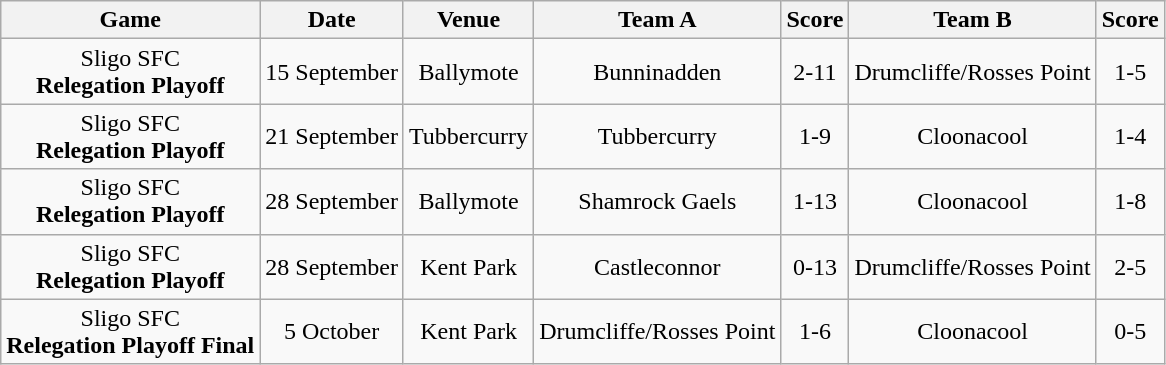<table class="wikitable">
<tr>
<th>Game</th>
<th>Date</th>
<th>Venue</th>
<th>Team A</th>
<th>Score</th>
<th>Team B</th>
<th>Score</th>
</tr>
<tr align="center">
<td>Sligo SFC<br><strong>Relegation Playoff</strong></td>
<td>15 September</td>
<td>Ballymote</td>
<td>Bunninadden</td>
<td>2-11</td>
<td>Drumcliffe/Rosses Point</td>
<td>1-5</td>
</tr>
<tr align="center">
<td>Sligo SFC<br><strong>Relegation Playoff</strong></td>
<td>21 September</td>
<td>Tubbercurry</td>
<td>Tubbercurry</td>
<td>1-9</td>
<td>Cloonacool</td>
<td>1-4</td>
</tr>
<tr align="center">
<td>Sligo SFC<br><strong>Relegation Playoff</strong></td>
<td>28 September</td>
<td>Ballymote</td>
<td>Shamrock Gaels</td>
<td>1-13</td>
<td>Cloonacool</td>
<td>1-8</td>
</tr>
<tr align="center">
<td>Sligo SFC<br><strong>Relegation Playoff</strong></td>
<td>28 September</td>
<td>Kent Park</td>
<td>Castleconnor</td>
<td>0-13</td>
<td>Drumcliffe/Rosses Point</td>
<td>2-5</td>
</tr>
<tr align="center">
<td>Sligo SFC<br><strong>Relegation Playoff Final</strong></td>
<td>5 October</td>
<td>Kent Park</td>
<td>Drumcliffe/Rosses Point</td>
<td>1-6</td>
<td>Cloonacool</td>
<td>0-5</td>
</tr>
</table>
